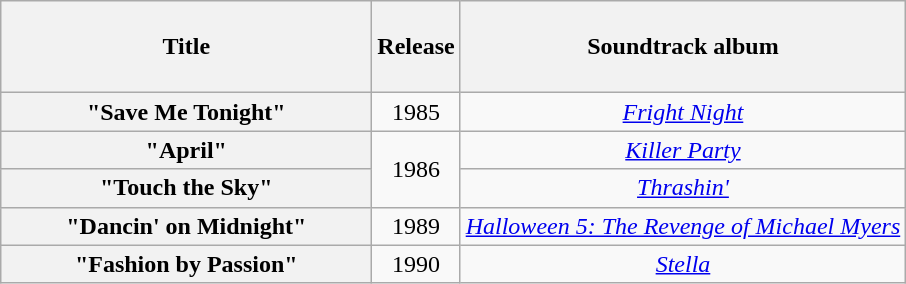<table class="wikitable plainrowheaders" style="text-align:center;">
<tr>
<th scope="col" style="width:15em;"><br>Title<br><br></th>
<th scope="col">Release</th>
<th scope="col">Soundtrack album</th>
</tr>
<tr>
<th scope="row">"Save Me Tonight"</th>
<td>1985</td>
<td><em><a href='#'>Fright Night</a></em></td>
</tr>
<tr>
<th scope="row">"April"</th>
<td rowspan="2">1986</td>
<td><em><a href='#'>Killer Party</a></em></td>
</tr>
<tr>
<th scope="row">"Touch the Sky"</th>
<td><em><a href='#'>Thrashin'</a></em></td>
</tr>
<tr>
<th scope="row">"Dancin' on Midnight"</th>
<td>1989</td>
<td><em><a href='#'>Halloween 5: The Revenge of Michael Myers</a></em></td>
</tr>
<tr>
<th scope="row">"Fashion by Passion"</th>
<td>1990</td>
<td><em><a href='#'>Stella</a></em></td>
</tr>
</table>
